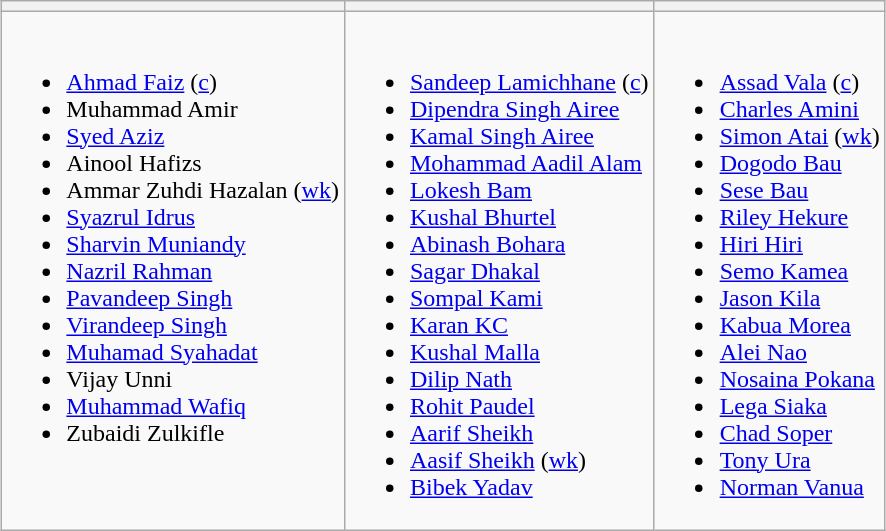<table class="wikitable" style="text-align:left; margin:auto">
<tr>
<th></th>
<th></th>
<th></th>
</tr>
<tr>
<td valign=top><br><ul><li><a href='#'>Ahmad Faiz</a> (<a href='#'>c</a>)</li><li>Muhammad Amir</li><li><a href='#'>Syed Aziz</a></li><li>Ainool Hafizs</li><li>Ammar Zuhdi Hazalan (<a href='#'>wk</a>)</li><li><a href='#'>Syazrul Idrus</a></li><li><a href='#'>Sharvin Muniandy</a></li><li><a href='#'>Nazril Rahman</a></li><li><a href='#'>Pavandeep Singh</a></li><li><a href='#'>Virandeep Singh</a></li><li><a href='#'>Muhamad Syahadat</a></li><li>Vijay Unni</li><li><a href='#'>Muhammad Wafiq</a></li><li>Zubaidi Zulkifle</li></ul></td>
<td valign=top><br><ul><li><a href='#'>Sandeep Lamichhane</a> (<a href='#'>c</a>)</li><li><a href='#'>Dipendra Singh Airee</a></li><li><a href='#'>Kamal Singh Airee</a></li><li><a href='#'>Mohammad Aadil Alam</a></li><li><a href='#'>Lokesh Bam</a></li><li><a href='#'>Kushal Bhurtel</a></li><li><a href='#'>Abinash Bohara</a></li><li><a href='#'>Sagar Dhakal</a></li><li><a href='#'>Sompal Kami</a></li><li><a href='#'>Karan KC</a></li><li><a href='#'>Kushal Malla</a></li><li><a href='#'>Dilip Nath</a></li><li><a href='#'>Rohit Paudel</a></li><li><a href='#'>Aarif Sheikh</a></li><li><a href='#'>Aasif Sheikh</a> (<a href='#'>wk</a>)</li><li><a href='#'>Bibek Yadav</a></li></ul></td>
<td valign=top><br><ul><li><a href='#'>Assad Vala</a> (<a href='#'>c</a>)</li><li><a href='#'>Charles Amini</a></li><li><a href='#'>Simon Atai</a> (<a href='#'>wk</a>)</li><li><a href='#'>Dogodo Bau</a></li><li><a href='#'>Sese Bau</a></li><li><a href='#'>Riley Hekure</a></li><li><a href='#'>Hiri Hiri</a></li><li><a href='#'>Semo Kamea</a></li><li><a href='#'>Jason Kila</a></li><li><a href='#'>Kabua Morea</a></li><li><a href='#'>Alei Nao</a></li><li><a href='#'>Nosaina Pokana</a></li><li><a href='#'>Lega Siaka</a></li><li><a href='#'>Chad Soper</a></li><li><a href='#'>Tony Ura</a></li><li><a href='#'>Norman Vanua</a></li></ul></td>
</tr>
</table>
